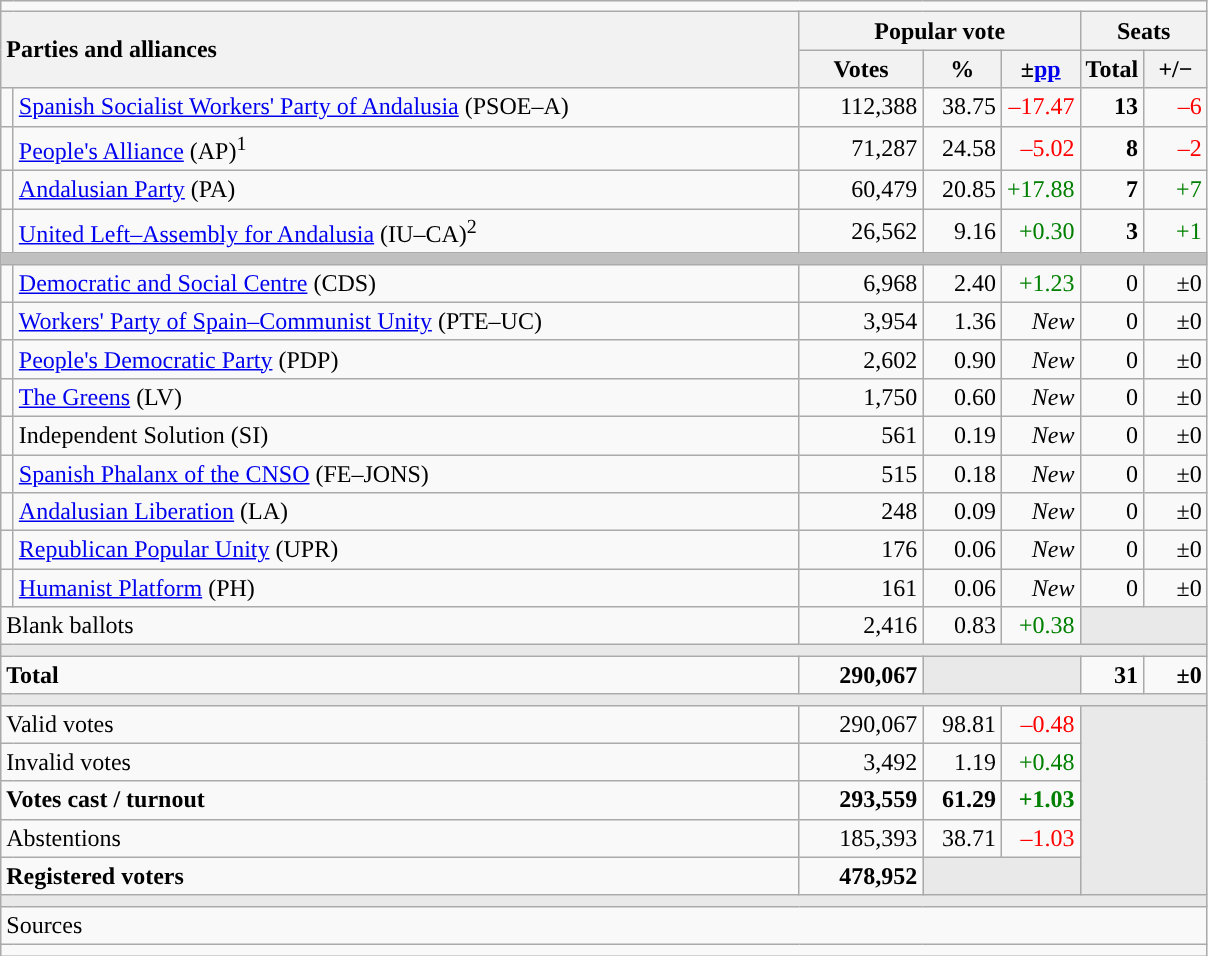<table class="wikitable" style="text-align:right;">
<tr>
<td colspan="7"></td>
</tr>
<tr>
<th style="text-align:left;" rowspan="2" colspan="2" width="525">Parties and alliances</th>
<th colspan="3">Popular vote</th>
<th colspan="2">Seats</th>
</tr>
<tr>
<th width="75">Votes</th>
<th width="45">%</th>
<th width="45">±<a href='#'>pp</a></th>
<th width="35">Total</th>
<th width="35">+/−</th>
</tr>
<tr>
<td width="1" style="color:inherit;background:"></td>
<td align="left"><a href='#'>Spanish Socialist Workers' Party of Andalusia</a> (PSOE–A)</td>
<td>112,388</td>
<td>38.75</td>
<td style="color:red;">–17.47</td>
<td><strong>13</strong></td>
<td style="color:red;">–6</td>
</tr>
<tr>
<td style="color:inherit;background:"></td>
<td align="left"><a href='#'>People's Alliance</a> (AP)<sup>1</sup></td>
<td>71,287</td>
<td>24.58</td>
<td style="color:red;">–5.02</td>
<td><strong>8</strong></td>
<td style="color:red;">–2</td>
</tr>
<tr>
<td style="color:inherit;background:"></td>
<td align="left"><a href='#'>Andalusian Party</a> (PA)</td>
<td>60,479</td>
<td>20.85</td>
<td style="color:green;">+17.88</td>
<td><strong>7</strong></td>
<td style="color:green;">+7</td>
</tr>
<tr>
<td style="color:inherit;background:"></td>
<td align="left"><a href='#'>United Left–Assembly for Andalusia</a> (IU–CA)<sup>2</sup></td>
<td>26,562</td>
<td>9.16</td>
<td style="color:green;">+0.30</td>
<td><strong>3</strong></td>
<td style="color:green;">+1</td>
</tr>
<tr>
<td colspan="7" bgcolor="#C0C0C0"></td>
</tr>
<tr>
<td style="color:inherit;background:"></td>
<td align="left"><a href='#'>Democratic and Social Centre</a> (CDS)</td>
<td>6,968</td>
<td>2.40</td>
<td style="color:green;">+1.23</td>
<td>0</td>
<td>±0</td>
</tr>
<tr>
<td style="color:inherit;background:"></td>
<td align="left"><a href='#'>Workers' Party of Spain–Communist Unity</a> (PTE–UC)</td>
<td>3,954</td>
<td>1.36</td>
<td><em>New</em></td>
<td>0</td>
<td>±0</td>
</tr>
<tr>
<td style="color:inherit;background:"></td>
<td align="left"><a href='#'>People's Democratic Party</a> (PDP)</td>
<td>2,602</td>
<td>0.90</td>
<td><em>New</em></td>
<td>0</td>
<td>±0</td>
</tr>
<tr>
<td style="color:inherit;background:"></td>
<td align="left"><a href='#'>The Greens</a> (LV)</td>
<td>1,750</td>
<td>0.60</td>
<td><em>New</em></td>
<td>0</td>
<td>±0</td>
</tr>
<tr>
<td style="color:inherit;background:"></td>
<td align="left">Independent Solution (SI)</td>
<td>561</td>
<td>0.19</td>
<td><em>New</em></td>
<td>0</td>
<td>±0</td>
</tr>
<tr>
<td style="color:inherit;background:"></td>
<td align="left"><a href='#'>Spanish Phalanx of the CNSO</a> (FE–JONS)</td>
<td>515</td>
<td>0.18</td>
<td><em>New</em></td>
<td>0</td>
<td>±0</td>
</tr>
<tr>
<td style="color:inherit;background:"></td>
<td align="left"><a href='#'>Andalusian Liberation</a> (LA)</td>
<td>248</td>
<td>0.09</td>
<td><em>New</em></td>
<td>0</td>
<td>±0</td>
</tr>
<tr>
<td style="color:inherit;background:"></td>
<td align="left"><a href='#'>Republican Popular Unity</a> (UPR)</td>
<td>176</td>
<td>0.06</td>
<td><em>New</em></td>
<td>0</td>
<td>±0</td>
</tr>
<tr>
<td style="color:inherit;background:"></td>
<td align="left"><a href='#'>Humanist Platform</a> (PH)</td>
<td>161</td>
<td>0.06</td>
<td><em>New</em></td>
<td>0</td>
<td>±0</td>
</tr>
<tr>
<td align="left" colspan="2">Blank ballots</td>
<td>2,416</td>
<td>0.83</td>
<td style="color:green;">+0.38</td>
<td bgcolor="#E9E9E9" colspan="2"></td>
</tr>
<tr>
<td colspan="7" bgcolor="#E9E9E9"></td>
</tr>
<tr style="font-weight:bold;">
<td align="left" colspan="2">Total</td>
<td>290,067</td>
<td bgcolor="#E9E9E9" colspan="2"></td>
<td>31</td>
<td>±0</td>
</tr>
<tr>
<td colspan="7" bgcolor="#E9E9E9"></td>
</tr>
<tr>
<td align="left" colspan="2">Valid votes</td>
<td>290,067</td>
<td>98.81</td>
<td style="color:red;">–0.48</td>
<td bgcolor="#E9E9E9" colspan="2" rowspan="5"></td>
</tr>
<tr>
<td align="left" colspan="2">Invalid votes</td>
<td>3,492</td>
<td>1.19</td>
<td style="color:green;">+0.48</td>
</tr>
<tr style="font-weight:bold;">
<td align="left" colspan="2">Votes cast / turnout</td>
<td>293,559</td>
<td>61.29</td>
<td style="color:green;">+1.03</td>
</tr>
<tr>
<td align="left" colspan="2">Abstentions</td>
<td>185,393</td>
<td>38.71</td>
<td style="color:red;">–1.03</td>
</tr>
<tr style="font-weight:bold;">
<td align="left" colspan="2">Registered voters</td>
<td>478,952</td>
<td bgcolor="#E9E9E9" colspan="2"></td>
</tr>
<tr>
<td colspan="7" bgcolor="#E9E9E9"></td>
</tr>
<tr>
<td align="left" colspan="7">Sources</td>
</tr>
<tr>
<td colspan="7" style="text-align:left; max-width:790px;"></td>
</tr>
</table>
